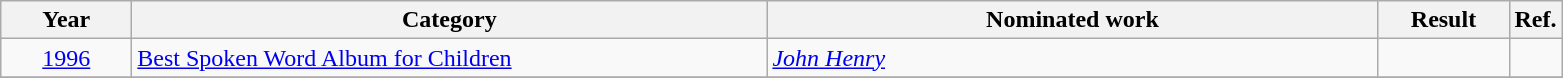<table class=wikitable>
<tr>
<th scope="col" style="width:5em;">Year</th>
<th scope="col" style="width:26em;">Category</th>
<th scope="col" style="width:25em;">Nominated work</th>
<th scope="col" style="width:5em;">Result</th>
<th>Ref.</th>
</tr>
<tr>
<td style="text-align:center;"><a href='#'>1996</a></td>
<td><a href='#'>Best Spoken Word Album for Children</a></td>
<td><em><a href='#'>John Henry</a></em></td>
<td></td>
<td style="text-align:center;"></td>
</tr>
<tr>
</tr>
</table>
